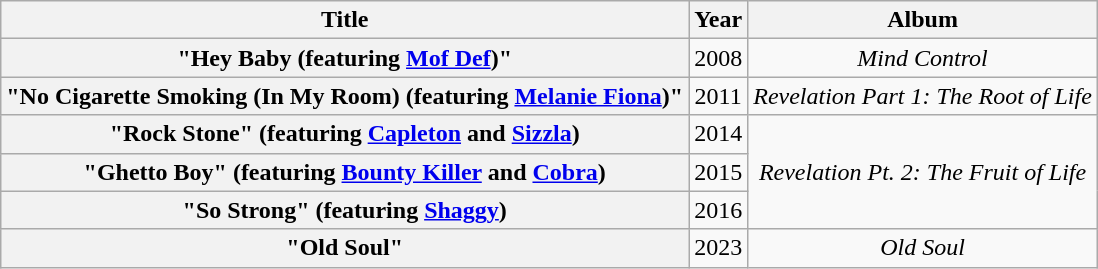<table class="wikitable plainrowheaders" style="text-align:center;">
<tr>
<th scope="col">Title</th>
<th scope="col">Year</th>
<th scope="col">Album</th>
</tr>
<tr>
<th scope="row">"Hey Baby (featuring <a href='#'>Mof Def</a>)"</th>
<td>2008</td>
<td><em>Mind Control</em></td>
</tr>
<tr>
<th scope="row">"No Cigarette Smoking (In My Room) (featuring <a href='#'>Melanie Fiona</a>)"</th>
<td>2011</td>
<td><em>Revelation Part 1: The Root of Life</em></td>
</tr>
<tr>
<th scope="row">"Rock Stone" (featuring <a href='#'>Capleton</a> and <a href='#'>Sizzla</a>)</th>
<td>2014</td>
<td rowspan="3"><em>Revelation Pt. 2: The Fruit of Life</em></td>
</tr>
<tr>
<th scope="row">"Ghetto Boy" (featuring <a href='#'>Bounty Killer</a> and <a href='#'>Cobra</a>)</th>
<td>2015</td>
</tr>
<tr>
<th scope="row">"So Strong" (featuring <a href='#'>Shaggy</a>)</th>
<td>2016</td>
</tr>
<tr>
<th scope="row">"Old Soul"</th>
<td>2023</td>
<td><em>Old Soul</em></td>
</tr>
</table>
